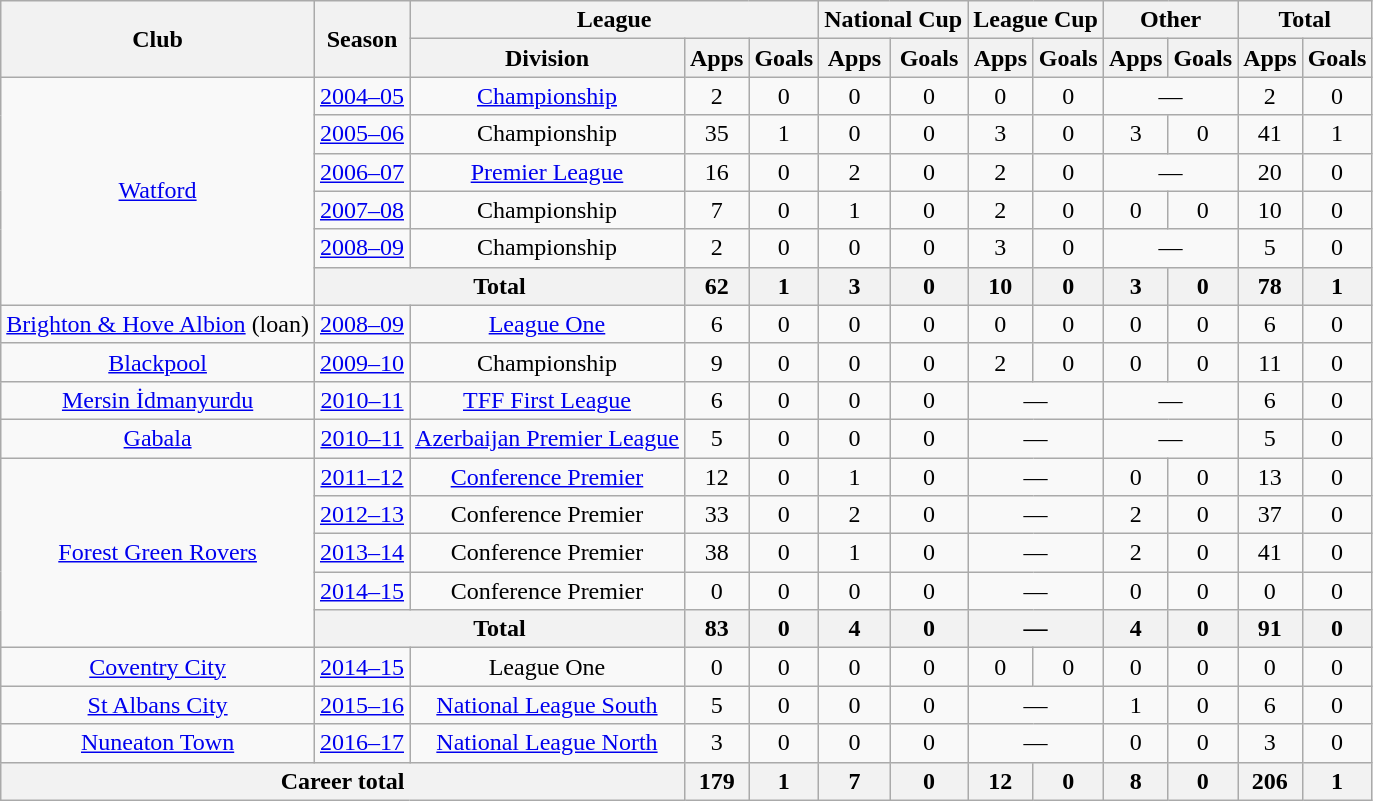<table class="wikitable" style="text-align: center;">
<tr>
<th rowspan="2">Club</th>
<th rowspan="2">Season</th>
<th colspan="3">League</th>
<th colspan="2">National Cup</th>
<th colspan="2">League Cup</th>
<th colspan="2">Other</th>
<th colspan="2">Total</th>
</tr>
<tr>
<th>Division</th>
<th>Apps</th>
<th>Goals</th>
<th>Apps</th>
<th>Goals</th>
<th>Apps</th>
<th>Goals</th>
<th>Apps</th>
<th>Goals</th>
<th>Apps</th>
<th>Goals</th>
</tr>
<tr>
<td rowspan="6"><a href='#'>Watford</a></td>
<td><a href='#'>2004–05</a></td>
<td><a href='#'>Championship</a></td>
<td>2</td>
<td>0</td>
<td>0</td>
<td>0</td>
<td>0</td>
<td>0</td>
<td colspan="2">—</td>
<td>2</td>
<td>0</td>
</tr>
<tr>
<td><a href='#'>2005–06</a></td>
<td>Championship</td>
<td>35</td>
<td>1</td>
<td>0</td>
<td>0</td>
<td>3</td>
<td>0</td>
<td>3</td>
<td>0</td>
<td>41</td>
<td>1</td>
</tr>
<tr>
<td><a href='#'>2006–07</a></td>
<td><a href='#'>Premier League</a></td>
<td>16</td>
<td>0</td>
<td>2</td>
<td>0</td>
<td>2</td>
<td>0</td>
<td colspan="2">—</td>
<td>20</td>
<td>0</td>
</tr>
<tr>
<td><a href='#'>2007–08</a></td>
<td valign="center">Championship</td>
<td>7</td>
<td>0</td>
<td>1</td>
<td>0</td>
<td>2</td>
<td>0</td>
<td>0</td>
<td>0</td>
<td>10</td>
<td>0</td>
</tr>
<tr>
<td><a href='#'>2008–09</a></td>
<td>Championship</td>
<td>2</td>
<td>0</td>
<td>0</td>
<td>0</td>
<td>3</td>
<td>0</td>
<td colspan="2">—</td>
<td>5</td>
<td>0</td>
</tr>
<tr>
<th colspan="2">Total</th>
<th>62</th>
<th>1</th>
<th>3</th>
<th>0</th>
<th>10</th>
<th>0</th>
<th>3</th>
<th>0</th>
<th>78</th>
<th>1</th>
</tr>
<tr>
<td valign="center"><a href='#'>Brighton & Hove Albion</a> (loan)</td>
<td><a href='#'>2008–09</a></td>
<td><a href='#'>League One</a></td>
<td>6</td>
<td>0</td>
<td>0</td>
<td>0</td>
<td>0</td>
<td>0</td>
<td>0</td>
<td>0</td>
<td>6</td>
<td>0</td>
</tr>
<tr>
<td valign="center"><a href='#'>Blackpool</a></td>
<td><a href='#'>2009–10</a></td>
<td>Championship</td>
<td>9</td>
<td>0</td>
<td>0</td>
<td>0</td>
<td>2</td>
<td>0</td>
<td>0</td>
<td>0</td>
<td>11</td>
<td>0</td>
</tr>
<tr>
<td valign="center"><a href='#'>Mersin İdmanyurdu</a></td>
<td><a href='#'>2010–11</a></td>
<td><a href='#'>TFF First League</a></td>
<td>6</td>
<td>0</td>
<td>0</td>
<td>0</td>
<td colspan="2">—</td>
<td colspan="2">—</td>
<td>6</td>
<td>0</td>
</tr>
<tr>
<td valign="center"><a href='#'>Gabala</a></td>
<td><a href='#'>2010–11</a></td>
<td><a href='#'>Azerbaijan Premier League</a></td>
<td>5</td>
<td>0</td>
<td>0</td>
<td>0</td>
<td colspan="2">—</td>
<td colspan="2">—</td>
<td>5</td>
<td>0</td>
</tr>
<tr>
<td rowspan="5" valign="center"><a href='#'>Forest Green Rovers</a></td>
<td><a href='#'>2011–12</a></td>
<td valign="center"><a href='#'>Conference Premier</a></td>
<td>12</td>
<td>0</td>
<td>1</td>
<td>0</td>
<td colspan="2">—</td>
<td>0</td>
<td>0</td>
<td>13</td>
<td>0</td>
</tr>
<tr>
<td><a href='#'>2012–13</a></td>
<td>Conference Premier</td>
<td>33</td>
<td>0</td>
<td>2</td>
<td>0</td>
<td colspan="2">—</td>
<td>2</td>
<td>0</td>
<td>37</td>
<td>0</td>
</tr>
<tr>
<td><a href='#'>2013–14</a></td>
<td>Conference Premier</td>
<td>38</td>
<td>0</td>
<td>1</td>
<td>0</td>
<td colspan="2">—</td>
<td>2</td>
<td>0</td>
<td>41</td>
<td>0</td>
</tr>
<tr>
<td><a href='#'>2014–15</a></td>
<td>Conference Premier</td>
<td>0</td>
<td>0</td>
<td>0</td>
<td>0</td>
<td colspan="2">—</td>
<td>0</td>
<td>0</td>
<td>0</td>
<td>0</td>
</tr>
<tr>
<th colspan="2">Total</th>
<th>83</th>
<th>0</th>
<th>4</th>
<th>0</th>
<th colspan="2">—</th>
<th>4</th>
<th>0</th>
<th>91</th>
<th>0</th>
</tr>
<tr>
<td valign="center"><a href='#'>Coventry City</a></td>
<td><a href='#'>2014–15</a></td>
<td>League One</td>
<td>0</td>
<td>0</td>
<td>0</td>
<td>0</td>
<td>0</td>
<td>0</td>
<td>0</td>
<td>0</td>
<td>0</td>
<td>0</td>
</tr>
<tr>
<td valign="center"><a href='#'>St Albans City</a></td>
<td><a href='#'>2015–16</a></td>
<td><a href='#'>National League South</a></td>
<td>5</td>
<td>0</td>
<td>0</td>
<td>0</td>
<td colspan="2">—</td>
<td>1</td>
<td>0</td>
<td>6</td>
<td>0</td>
</tr>
<tr>
<td valign="center"><a href='#'>Nuneaton Town</a></td>
<td><a href='#'>2016–17</a></td>
<td><a href='#'>National League North</a></td>
<td>3</td>
<td>0</td>
<td>0</td>
<td>0</td>
<td colspan="2">—</td>
<td>0</td>
<td>0</td>
<td>3</td>
<td>0</td>
</tr>
<tr>
<th colspan="3">Career total</th>
<th>179</th>
<th>1</th>
<th>7</th>
<th>0</th>
<th>12</th>
<th>0</th>
<th>8</th>
<th>0</th>
<th>206</th>
<th>1</th>
</tr>
</table>
